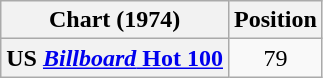<table class="wikitable sortable plainrowheaders">
<tr>
<th scope="col">Chart (1974)</th>
<th scope="col">Position</th>
</tr>
<tr>
<th scope="row">US <a href='#'><em>Billboard</em> Hot 100</a></th>
<td align="center">79</td>
</tr>
</table>
